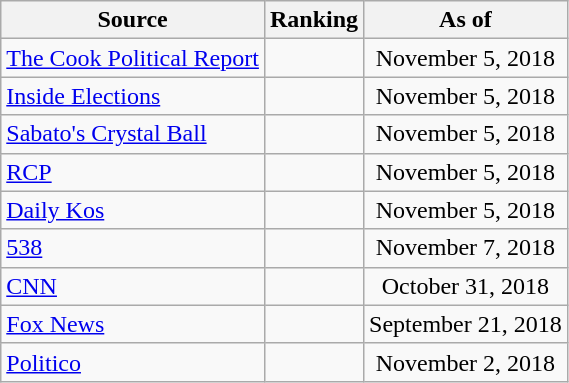<table class="wikitable" style="text-align:center">
<tr>
<th>Source</th>
<th>Ranking</th>
<th>As of</th>
</tr>
<tr>
<td align=left><a href='#'>The Cook Political Report</a></td>
<td></td>
<td>November 5, 2018</td>
</tr>
<tr>
<td align=left><a href='#'>Inside Elections</a></td>
<td></td>
<td>November 5, 2018</td>
</tr>
<tr>
<td align=left><a href='#'>Sabato's Crystal Ball</a></td>
<td></td>
<td>November 5, 2018</td>
</tr>
<tr>
<td align="left"><a href='#'>RCP</a></td>
<td></td>
<td>November 5, 2018</td>
</tr>
<tr>
<td align="left"><a href='#'>Daily Kos</a></td>
<td></td>
<td>November 5, 2018</td>
</tr>
<tr>
<td align="left"><a href='#'>538</a></td>
<td></td>
<td>November 7, 2018</td>
</tr>
<tr>
<td align="left"><a href='#'>CNN</a></td>
<td></td>
<td>October 31, 2018</td>
</tr>
<tr>
<td align="left"><a href='#'>Fox News</a></td>
<td></td>
<td>September 21, 2018</td>
</tr>
<tr>
<td align="left"><a href='#'>Politico</a></td>
<td></td>
<td>November 2, 2018</td>
</tr>
</table>
